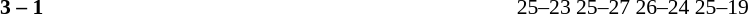<table width=100% cellspacing=1>
<tr>
<th width=20%></th>
<th width=12%></th>
<th width=20%></th>
<th width=33%></th>
<td></td>
</tr>
<tr style=font-size:90%>
<td align=right><strong></strong></td>
<td align=center><strong>3 – 1</strong></td>
<td></td>
<td>25–23 25–27 26–24 25–19</td>
</tr>
</table>
